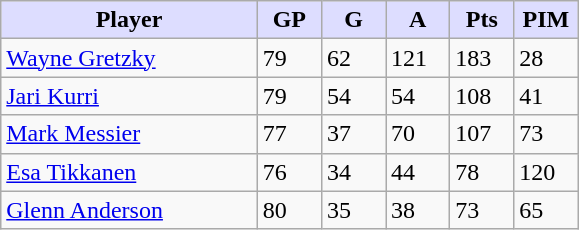<table class="wikitable">
<tr>
<th style="background:#ddf; width:40%;">Player</th>
<th style="background:#ddf; width:10%;">GP</th>
<th style="background:#ddf; width:10%;">G</th>
<th style="background:#ddf; width:10%;">A</th>
<th style="background:#ddf; width:10%;">Pts</th>
<th style="background:#ddf; width:10%;">PIM</th>
</tr>
<tr>
<td><a href='#'>Wayne Gretzky</a></td>
<td>79</td>
<td>62</td>
<td>121</td>
<td>183</td>
<td>28</td>
</tr>
<tr>
<td><a href='#'>Jari Kurri</a></td>
<td>79</td>
<td>54</td>
<td>54</td>
<td>108</td>
<td>41</td>
</tr>
<tr>
<td><a href='#'>Mark Messier</a></td>
<td>77</td>
<td>37</td>
<td>70</td>
<td>107</td>
<td>73</td>
</tr>
<tr>
<td><a href='#'>Esa Tikkanen</a></td>
<td>76</td>
<td>34</td>
<td>44</td>
<td>78</td>
<td>120</td>
</tr>
<tr>
<td><a href='#'>Glenn Anderson</a></td>
<td>80</td>
<td>35</td>
<td>38</td>
<td>73</td>
<td>65</td>
</tr>
</table>
